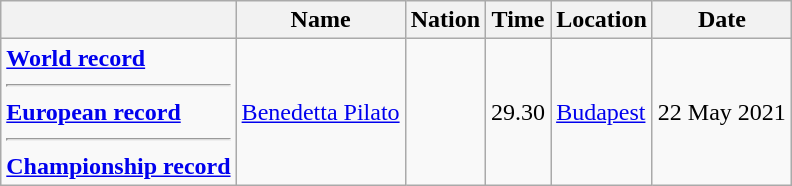<table class=wikitable>
<tr>
<th></th>
<th>Name</th>
<th>Nation</th>
<th>Time</th>
<th>Location</th>
<th>Date</th>
</tr>
<tr>
<td><strong><a href='#'>World record</a><hr><a href='#'>European record</a><hr><a href='#'>Championship record</a></strong></td>
<td><a href='#'>Benedetta Pilato</a></td>
<td></td>
<td>29.30</td>
<td><a href='#'>Budapest</a></td>
<td>22 May 2021</td>
</tr>
</table>
